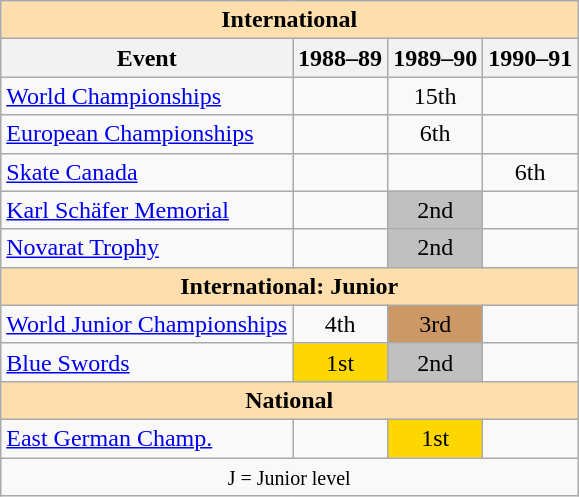<table class="wikitable" style="text-align:center">
<tr>
<th style="background-color: #ffdead; " colspan=4 align=center>International</th>
</tr>
<tr>
<th>Event</th>
<th>1988–89</th>
<th>1989–90</th>
<th>1990–91</th>
</tr>
<tr>
<td align=left><a href='#'>World Championships</a></td>
<td></td>
<td>15th</td>
<td></td>
</tr>
<tr>
<td align=left><a href='#'>European Championships</a></td>
<td></td>
<td>6th</td>
<td></td>
</tr>
<tr>
<td align=left><a href='#'>Skate Canada</a></td>
<td></td>
<td></td>
<td>6th</td>
</tr>
<tr>
<td align=left><a href='#'>Karl Schäfer Memorial</a></td>
<td></td>
<td bgcolor=silver>2nd</td>
<td></td>
</tr>
<tr>
<td align=left><a href='#'>Novarat Trophy</a></td>
<td></td>
<td bgcolor=silver>2nd</td>
<td></td>
</tr>
<tr>
<th style="background-color: #ffdead; " colspan=4 align=center>International: Junior</th>
</tr>
<tr>
<td align=left><a href='#'>World Junior Championships</a></td>
<td>4th</td>
<td bgcolor=cc9966>3rd</td>
<td></td>
</tr>
<tr>
<td align=left><a href='#'>Blue Swords</a></td>
<td bgcolor=gold>1st</td>
<td bgcolor=silver>2nd</td>
<td></td>
</tr>
<tr>
<th style="background-color: #ffdead; " colspan=4 align=center>National</th>
</tr>
<tr>
<td align=left><a href='#'>East German Champ.</a></td>
<td></td>
<td bgcolor=gold>1st</td>
<td></td>
</tr>
<tr>
<td colspan=4 align=center><small> J = Junior level </small></td>
</tr>
</table>
